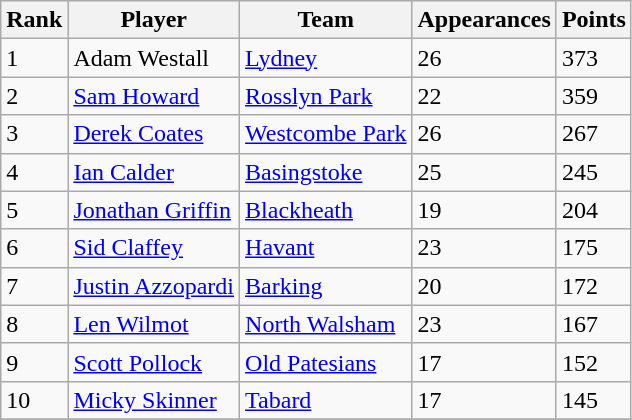<table class="wikitable">
<tr>
<th>Rank</th>
<th>Player</th>
<th>Team</th>
<th>Appearances</th>
<th>Points</th>
</tr>
<tr>
<td>1</td>
<td> Adam Westall</td>
<td><a href='#'>Lydney</a></td>
<td>26</td>
<td>373</td>
</tr>
<tr>
<td>2</td>
<td> <a href='#'>Sam Howard</a></td>
<td><a href='#'>Rosslyn Park</a></td>
<td>22</td>
<td>359</td>
</tr>
<tr>
<td>3</td>
<td> <a href='#'>Derek Coates</a></td>
<td><a href='#'>Westcombe Park</a></td>
<td>26</td>
<td>267</td>
</tr>
<tr>
<td>4</td>
<td> <a href='#'>Ian Calder</a></td>
<td><a href='#'>Basingstoke</a></td>
<td>25</td>
<td>245</td>
</tr>
<tr>
<td>5</td>
<td> <a href='#'>Jonathan Griffin</a></td>
<td><a href='#'>Blackheath</a></td>
<td>19</td>
<td>204</td>
</tr>
<tr>
<td>6</td>
<td> <a href='#'>Sid Claffey</a></td>
<td><a href='#'>Havant</a></td>
<td>23</td>
<td>175</td>
</tr>
<tr>
<td>7</td>
<td> <a href='#'>Justin Azzopardi</a></td>
<td><a href='#'>Barking</a></td>
<td>20</td>
<td>172</td>
</tr>
<tr>
<td>8</td>
<td> <a href='#'>Len Wilmot</a></td>
<td><a href='#'>North Walsham</a></td>
<td>23</td>
<td>167</td>
</tr>
<tr>
<td>9</td>
<td> <a href='#'>Scott Pollock</a></td>
<td><a href='#'>Old Patesians</a></td>
<td>17</td>
<td>152</td>
</tr>
<tr>
<td>10</td>
<td> <a href='#'>Micky Skinner</a></td>
<td><a href='#'>Tabard</a></td>
<td>17</td>
<td>145</td>
</tr>
<tr>
</tr>
</table>
